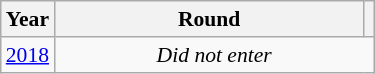<table class="wikitable" style="text-align: center; font-size:90%">
<tr>
<th>Year</th>
<th style="width:200px">Round</th>
<th></th>
</tr>
<tr>
<td><a href='#'>2018</a></td>
<td colspan="2"><em>Did not enter</em></td>
</tr>
</table>
